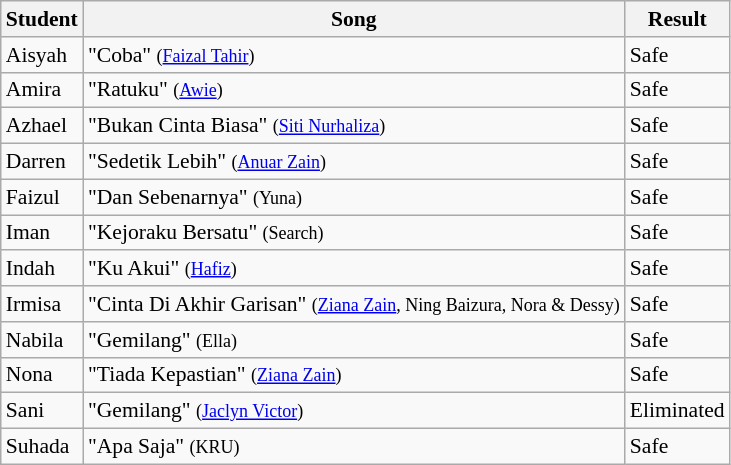<table class="wikitable" style="font-size:90%;">
<tr>
<th>Student</th>
<th>Song</th>
<th>Result</th>
</tr>
<tr>
<td>Aisyah</td>
<td>"Coba" <small>(<a href='#'>Faizal Tahir</a>)</small></td>
<td>Safe</td>
</tr>
<tr>
<td>Amira</td>
<td>"Ratuku" <small>(<a href='#'>Awie</a>)</small></td>
<td>Safe</td>
</tr>
<tr>
<td>Azhael</td>
<td>"Bukan Cinta Biasa" <small>(<a href='#'>Siti Nurhaliza</a>)</small></td>
<td>Safe</td>
</tr>
<tr>
<td>Darren</td>
<td>"Sedetik Lebih" <small>(<a href='#'>Anuar Zain</a>)</small></td>
<td>Safe</td>
</tr>
<tr>
<td>Faizul</td>
<td>"Dan Sebenarnya" <small>(Yuna)</small></td>
<td>Safe</td>
</tr>
<tr>
<td>Iman</td>
<td>"Kejoraku Bersatu" <small>(Search)</small></td>
<td>Safe</td>
</tr>
<tr>
<td>Indah</td>
<td>"Ku Akui" <small>(<a href='#'>Hafiz</a>)</small></td>
<td>Safe</td>
</tr>
<tr>
<td>Irmisa</td>
<td>"Cinta Di Akhir Garisan" <small>(<a href='#'>Ziana Zain</a>, Ning Baizura, Nora & Dessy)</small></td>
<td>Safe</td>
</tr>
<tr>
<td>Nabila</td>
<td>"Gemilang" <small>(Ella)</small></td>
<td>Safe</td>
</tr>
<tr>
<td>Nona</td>
<td>"Tiada Kepastian" <small>(<a href='#'>Ziana Zain</a>)</small></td>
<td>Safe</td>
</tr>
<tr>
<td>Sani</td>
<td>"Gemilang" <small>(<a href='#'>Jaclyn Victor</a>)</small></td>
<td>Eliminated</td>
</tr>
<tr>
<td>Suhada</td>
<td>"Apa Saja" <small>(KRU)</small></td>
<td>Safe</td>
</tr>
</table>
